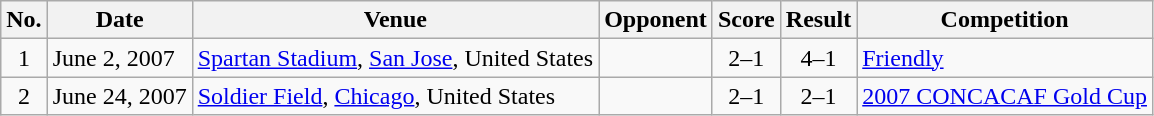<table class="wikitable sortable">
<tr>
<th scope="col">No.</th>
<th scope="col">Date</th>
<th scope="col">Venue</th>
<th scope="col">Opponent</th>
<th scope="col">Score</th>
<th scope="col">Result</th>
<th scope="col">Competition</th>
</tr>
<tr>
<td align="center">1</td>
<td>June 2, 2007</td>
<td><a href='#'>Spartan Stadium</a>, <a href='#'>San Jose</a>, United States</td>
<td></td>
<td align="center">2–1</td>
<td align="center">4–1</td>
<td><a href='#'>Friendly</a></td>
</tr>
<tr>
<td align="center">2</td>
<td>June 24, 2007</td>
<td><a href='#'>Soldier Field</a>, <a href='#'>Chicago</a>, United States</td>
<td></td>
<td align="center">2–1</td>
<td align="center">2–1</td>
<td><a href='#'>2007 CONCACAF Gold Cup</a></td>
</tr>
</table>
